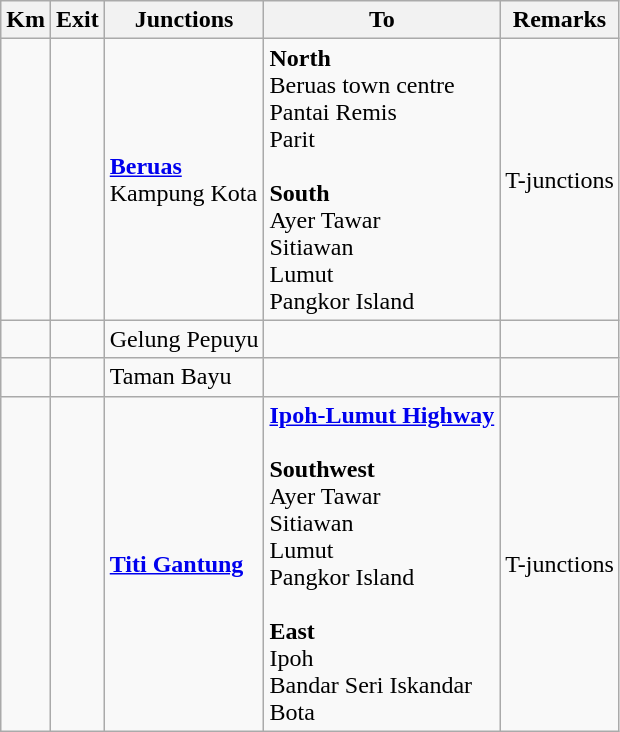<table class="wikitable">
<tr>
<th>Km</th>
<th>Exit</th>
<th>Junctions</th>
<th>To</th>
<th>Remarks</th>
</tr>
<tr>
<td></td>
<td></td>
<td><strong><a href='#'>Beruas</a></strong><br>Kampung Kota</td>
<td><strong>North</strong><br> Beruas town centre<br> Pantai Remis<br> Parit<br><br><strong>South</strong><br> Ayer Tawar<br> Sitiawan<br>  Lumut<br> Pangkor Island</td>
<td>T-junctions</td>
</tr>
<tr>
<td></td>
<td></td>
<td>Gelung Pepuyu</td>
<td></td>
<td></td>
</tr>
<tr>
<td></td>
<td></td>
<td>Taman Bayu</td>
<td></td>
<td></td>
</tr>
<tr>
<td></td>
<td></td>
<td><strong><a href='#'>Titi Gantung</a></strong></td>
<td> <strong><a href='#'>Ipoh-Lumut Highway</a></strong><br><br><strong>Southwest</strong><br>Ayer Tawar<br>Sitiawan<br>Lumut<br>Pangkor Island<br><br><strong>East</strong><br>Ipoh<br>Bandar Seri Iskandar<br>Bota</td>
<td>T-junctions</td>
</tr>
</table>
